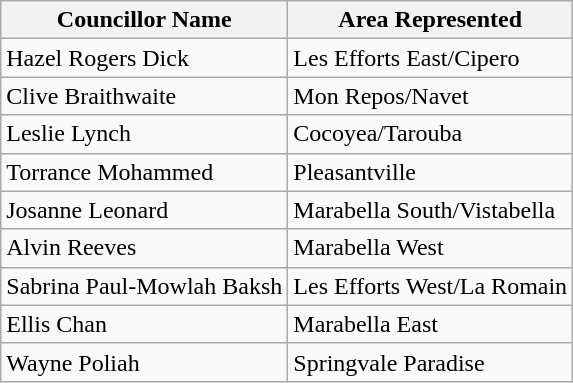<table class="wikitable sortable">
<tr>
<th>Councillor Name</th>
<th>Area Represented</th>
</tr>
<tr>
<td>Hazel Rogers Dick</td>
<td>Les Efforts East/Cipero</td>
</tr>
<tr>
<td>Clive Braithwaite</td>
<td>Mon Repos/Navet</td>
</tr>
<tr>
<td>Leslie Lynch</td>
<td>Cocoyea/Tarouba</td>
</tr>
<tr>
<td>Torrance Mohammed</td>
<td>Pleasantville</td>
</tr>
<tr>
<td>Josanne Leonard</td>
<td>Marabella South/Vistabella</td>
</tr>
<tr>
<td>Alvin Reeves</td>
<td>Marabella West</td>
</tr>
<tr>
<td>Sabrina Paul-Mowlah Baksh</td>
<td>Les Efforts West/La Romain</td>
</tr>
<tr>
<td>Ellis Chan</td>
<td>Marabella East</td>
</tr>
<tr>
<td>Wayne Poliah</td>
<td>Springvale Paradise</td>
</tr>
</table>
